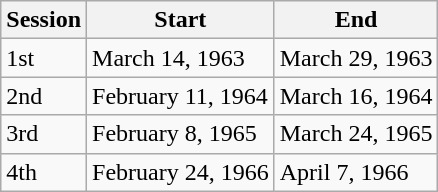<table class="wikitable">
<tr>
<th>Session</th>
<th>Start</th>
<th>End</th>
</tr>
<tr>
<td>1st</td>
<td>March 14, 1963</td>
<td>March 29, 1963</td>
</tr>
<tr>
<td>2nd</td>
<td>February 11, 1964</td>
<td>March 16, 1964</td>
</tr>
<tr>
<td>3rd</td>
<td>February 8, 1965</td>
<td>March 24, 1965</td>
</tr>
<tr>
<td>4th</td>
<td>February 24, 1966</td>
<td>April 7, 1966</td>
</tr>
</table>
